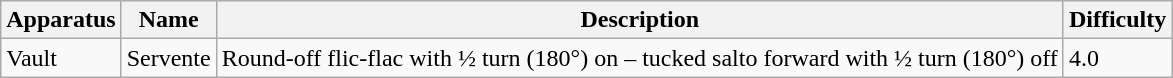<table class="wikitable">
<tr>
<th>Apparatus</th>
<th>Name</th>
<th>Description</th>
<th>Difficulty</th>
</tr>
<tr>
<td>Vault</td>
<td>Servente</td>
<td>Round-off flic-flac with ½ turn (180°) on – tucked salto forward with ½ turn (180°) off</td>
<td>4.0</td>
</tr>
</table>
